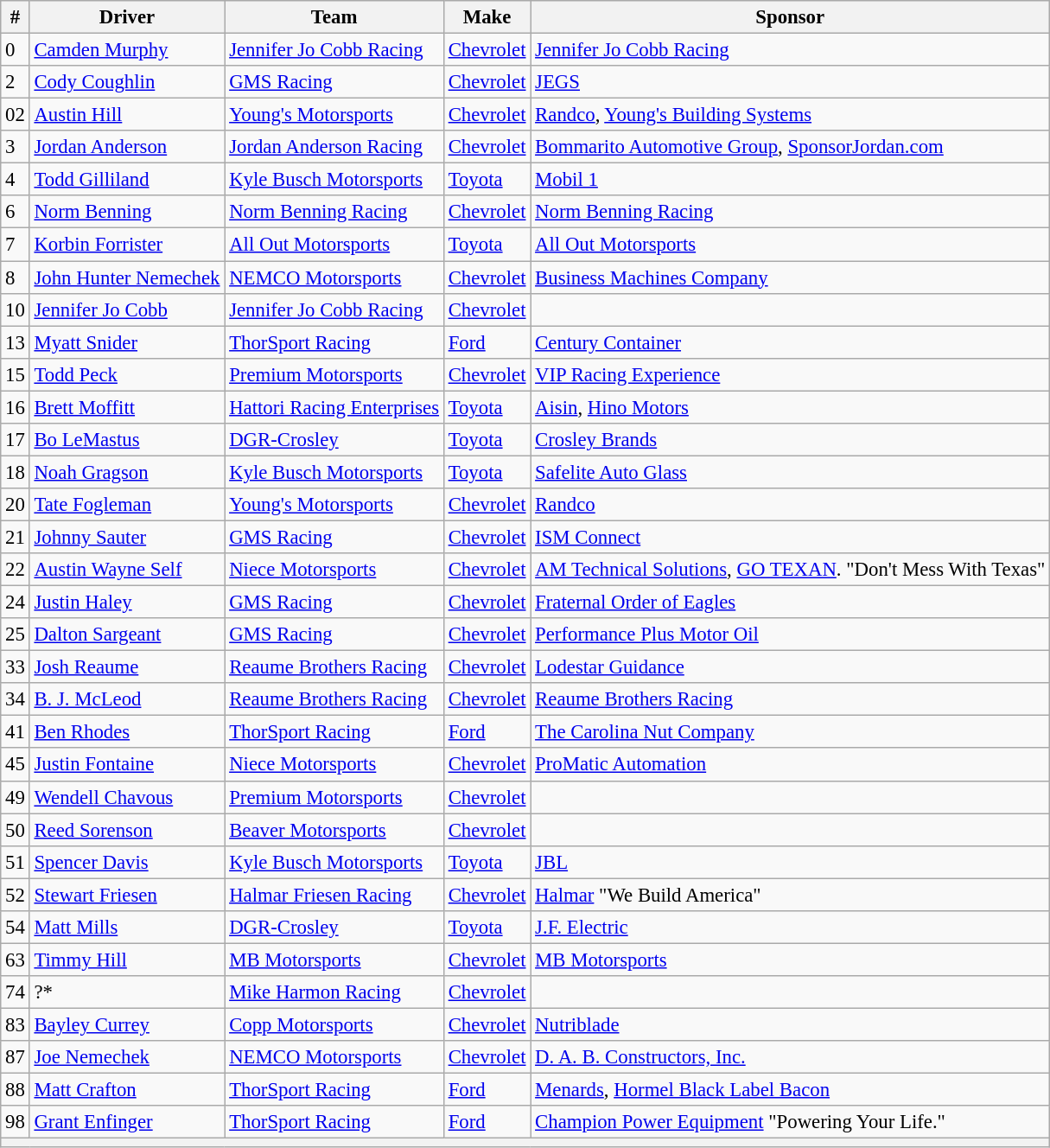<table class="wikitable" style="font-size:95%">
<tr>
<th>#</th>
<th>Driver</th>
<th>Team</th>
<th>Make</th>
<th>Sponsor</th>
</tr>
<tr>
<td>0</td>
<td><a href='#'>Camden Murphy</a></td>
<td><a href='#'>Jennifer Jo Cobb Racing</a></td>
<td><a href='#'>Chevrolet</a></td>
<td><a href='#'>Jennifer Jo Cobb Racing</a></td>
</tr>
<tr>
<td>2</td>
<td><a href='#'>Cody Coughlin</a></td>
<td><a href='#'>GMS Racing</a></td>
<td><a href='#'>Chevrolet</a></td>
<td><a href='#'>JEGS</a></td>
</tr>
<tr>
<td>02</td>
<td><a href='#'>Austin Hill</a></td>
<td><a href='#'>Young's Motorsports</a></td>
<td><a href='#'>Chevrolet</a></td>
<td><a href='#'>Randco</a>, <a href='#'>Young's Building Systems</a></td>
</tr>
<tr>
<td>3</td>
<td><a href='#'>Jordan Anderson</a></td>
<td><a href='#'>Jordan Anderson Racing</a></td>
<td><a href='#'>Chevrolet</a></td>
<td><a href='#'>Bommarito Automotive Group</a>, <a href='#'>SponsorJordan.com</a></td>
</tr>
<tr>
<td>4</td>
<td><a href='#'>Todd Gilliland</a></td>
<td><a href='#'>Kyle Busch Motorsports</a></td>
<td><a href='#'>Toyota</a></td>
<td><a href='#'>Mobil 1</a></td>
</tr>
<tr>
<td>6</td>
<td><a href='#'>Norm Benning</a></td>
<td><a href='#'>Norm Benning Racing</a></td>
<td><a href='#'>Chevrolet</a></td>
<td><a href='#'>Norm Benning Racing</a></td>
</tr>
<tr>
<td>7</td>
<td><a href='#'>Korbin Forrister</a></td>
<td><a href='#'>All Out Motorsports</a></td>
<td><a href='#'>Toyota</a></td>
<td><a href='#'>All Out Motorsports</a></td>
</tr>
<tr>
<td>8</td>
<td><a href='#'>John Hunter Nemechek</a></td>
<td><a href='#'>NEMCO Motorsports</a></td>
<td><a href='#'>Chevrolet</a></td>
<td><a href='#'>Business Machines Company</a></td>
</tr>
<tr>
<td>10</td>
<td><a href='#'>Jennifer Jo Cobb</a></td>
<td><a href='#'>Jennifer Jo Cobb Racing</a></td>
<td><a href='#'>Chevrolet</a></td>
<td></td>
</tr>
<tr>
<td>13</td>
<td><a href='#'>Myatt Snider</a></td>
<td><a href='#'>ThorSport Racing</a></td>
<td><a href='#'>Ford</a></td>
<td><a href='#'>Century Container</a></td>
</tr>
<tr>
<td>15</td>
<td><a href='#'>Todd Peck</a></td>
<td><a href='#'>Premium Motorsports</a></td>
<td><a href='#'>Chevrolet</a></td>
<td><a href='#'>VIP Racing Experience</a></td>
</tr>
<tr>
<td>16</td>
<td><a href='#'>Brett Moffitt</a></td>
<td><a href='#'>Hattori Racing Enterprises</a></td>
<td><a href='#'>Toyota</a></td>
<td><a href='#'>Aisin</a>, <a href='#'>Hino Motors</a></td>
</tr>
<tr>
<td>17</td>
<td><a href='#'>Bo LeMastus</a></td>
<td><a href='#'>DGR-Crosley</a></td>
<td><a href='#'>Toyota</a></td>
<td><a href='#'>Crosley Brands</a></td>
</tr>
<tr>
<td>18</td>
<td><a href='#'>Noah Gragson</a></td>
<td><a href='#'>Kyle Busch Motorsports</a></td>
<td><a href='#'>Toyota</a></td>
<td><a href='#'>Safelite Auto Glass</a></td>
</tr>
<tr>
<td>20</td>
<td><a href='#'>Tate Fogleman</a></td>
<td><a href='#'>Young's Motorsports</a></td>
<td><a href='#'>Chevrolet</a></td>
<td><a href='#'>Randco</a></td>
</tr>
<tr>
<td>21</td>
<td><a href='#'>Johnny Sauter</a></td>
<td><a href='#'>GMS Racing</a></td>
<td><a href='#'>Chevrolet</a></td>
<td><a href='#'>ISM Connect</a></td>
</tr>
<tr>
<td>22</td>
<td><a href='#'>Austin Wayne Self</a></td>
<td><a href='#'>Niece Motorsports</a></td>
<td><a href='#'>Chevrolet</a></td>
<td><a href='#'>AM Technical Solutions</a>, <a href='#'>GO TEXAN</a>. "Don't Mess With Texas"</td>
</tr>
<tr>
<td>24</td>
<td><a href='#'>Justin Haley</a></td>
<td><a href='#'>GMS Racing</a></td>
<td><a href='#'>Chevrolet</a></td>
<td><a href='#'>Fraternal Order of Eagles</a></td>
</tr>
<tr>
<td>25</td>
<td><a href='#'>Dalton Sargeant</a></td>
<td><a href='#'>GMS Racing</a></td>
<td><a href='#'>Chevrolet</a></td>
<td><a href='#'>Performance Plus Motor Oil</a></td>
</tr>
<tr>
<td>33</td>
<td><a href='#'>Josh Reaume</a></td>
<td><a href='#'>Reaume Brothers Racing</a></td>
<td><a href='#'>Chevrolet</a></td>
<td><a href='#'>Lodestar Guidance</a></td>
</tr>
<tr>
<td>34</td>
<td><a href='#'>B. J. McLeod</a></td>
<td><a href='#'>Reaume Brothers Racing</a></td>
<td><a href='#'>Chevrolet</a></td>
<td><a href='#'>Reaume Brothers Racing</a></td>
</tr>
<tr>
<td>41</td>
<td><a href='#'>Ben Rhodes</a></td>
<td><a href='#'>ThorSport Racing</a></td>
<td><a href='#'>Ford</a></td>
<td><a href='#'>The Carolina Nut Company</a></td>
</tr>
<tr>
<td>45</td>
<td><a href='#'>Justin Fontaine</a></td>
<td><a href='#'>Niece Motorsports</a></td>
<td><a href='#'>Chevrolet</a></td>
<td><a href='#'>ProMatic Automation</a></td>
</tr>
<tr>
<td>49</td>
<td><a href='#'>Wendell Chavous</a></td>
<td><a href='#'>Premium Motorsports</a></td>
<td><a href='#'>Chevrolet</a></td>
<td></td>
</tr>
<tr>
<td>50</td>
<td><a href='#'>Reed Sorenson</a></td>
<td><a href='#'>Beaver Motorsports</a></td>
<td><a href='#'>Chevrolet</a></td>
<td></td>
</tr>
<tr>
<td>51</td>
<td><a href='#'>Spencer Davis</a></td>
<td><a href='#'>Kyle Busch Motorsports</a></td>
<td><a href='#'>Toyota</a></td>
<td><a href='#'>JBL</a></td>
</tr>
<tr>
<td>52</td>
<td><a href='#'>Stewart Friesen</a></td>
<td><a href='#'>Halmar Friesen Racing</a></td>
<td><a href='#'>Chevrolet</a></td>
<td><a href='#'>Halmar</a> "We Build America"</td>
</tr>
<tr>
<td>54</td>
<td><a href='#'>Matt Mills</a></td>
<td><a href='#'>DGR-Crosley</a></td>
<td><a href='#'>Toyota</a></td>
<td><a href='#'>J.F. Electric</a></td>
</tr>
<tr>
<td>63</td>
<td><a href='#'>Timmy Hill</a></td>
<td><a href='#'>MB Motorsports</a></td>
<td><a href='#'>Chevrolet</a></td>
<td><a href='#'>MB Motorsports</a></td>
</tr>
<tr>
<td>74</td>
<td>?*</td>
<td><a href='#'>Mike Harmon Racing</a></td>
<td><a href='#'>Chevrolet</a></td>
<td></td>
</tr>
<tr>
<td>83</td>
<td><a href='#'>Bayley Currey</a></td>
<td><a href='#'>Copp Motorsports</a></td>
<td><a href='#'>Chevrolet</a></td>
<td><a href='#'>Nutriblade</a></td>
</tr>
<tr>
<td>87</td>
<td><a href='#'>Joe Nemechek</a></td>
<td><a href='#'>NEMCO Motorsports</a></td>
<td><a href='#'>Chevrolet</a></td>
<td><a href='#'>D. A. B. Constructors, Inc.</a></td>
</tr>
<tr>
<td>88</td>
<td><a href='#'>Matt Crafton</a></td>
<td><a href='#'>ThorSport Racing</a></td>
<td><a href='#'>Ford</a></td>
<td><a href='#'>Menards</a>, <a href='#'>Hormel Black Label Bacon</a></td>
</tr>
<tr>
<td>98</td>
<td><a href='#'>Grant Enfinger</a></td>
<td><a href='#'>ThorSport Racing</a></td>
<td><a href='#'>Ford</a></td>
<td><a href='#'>Champion Power Equipment</a> "Powering Your Life."</td>
</tr>
<tr>
<th colspan="5"></th>
</tr>
</table>
